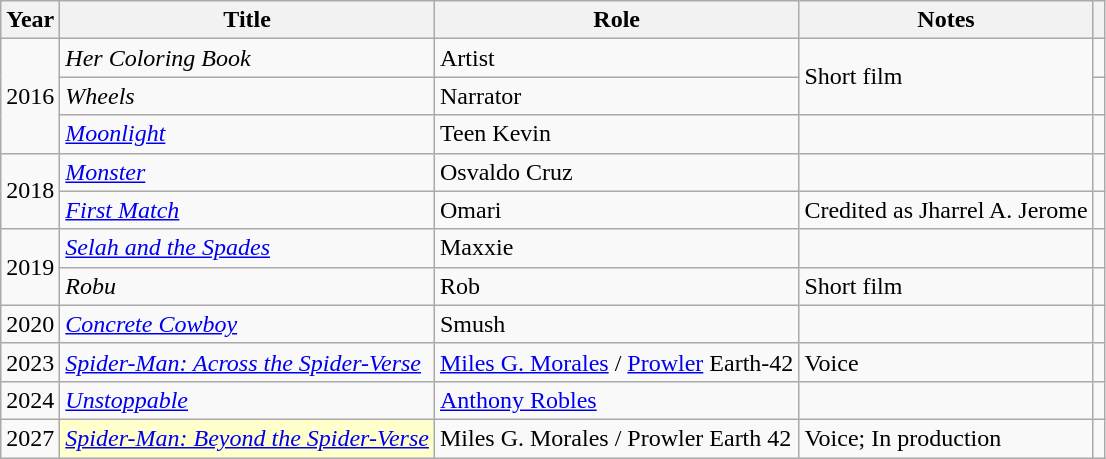<table class="wikitable unsortable">
<tr>
<th>Year</th>
<th>Title</th>
<th>Role</th>
<th class="unsortable">Notes</th>
<th class="unsortable"></th>
</tr>
<tr>
<td rowspan=3>2016</td>
<td><em>Her Coloring Book</em></td>
<td>Artist</td>
<td rowspan=2>Short film</td>
<td></td>
</tr>
<tr>
<td><em>Wheels</em></td>
<td>Narrator</td>
<td></td>
</tr>
<tr>
<td><em><a href='#'>Moonlight</a></em></td>
<td>Teen Kevin</td>
<td></td>
<td></td>
</tr>
<tr>
<td rowspan=2>2018</td>
<td><em><a href='#'>Monster</a></em></td>
<td>Osvaldo Cruz</td>
<td></td>
<td></td>
</tr>
<tr>
<td><em><a href='#'>First Match</a></em></td>
<td>Omari</td>
<td>Credited as Jharrel A. Jerome</td>
<td></td>
</tr>
<tr>
<td rowspan=2>2019</td>
<td><em><a href='#'>Selah and the Spades</a></em></td>
<td>Maxxie</td>
<td></td>
<td></td>
</tr>
<tr>
<td><em>Robu</em></td>
<td>Rob</td>
<td>Short film</td>
<td></td>
</tr>
<tr>
<td>2020</td>
<td><em><a href='#'>Concrete Cowboy</a></em></td>
<td>Smush</td>
<td></td>
<td></td>
</tr>
<tr>
<td>2023</td>
<td><em><a href='#'>Spider-Man: Across the Spider-Verse</a></em></td>
<td><a href='#'>Miles G. Morales</a> / <a href='#'>Prowler</a> Earth-42</td>
<td>Voice</td>
<td></td>
</tr>
<tr>
<td>2024</td>
<td><em><a href='#'>Unstoppable</a></em></td>
<td><a href='#'>Anthony Robles</a></td>
<td></td>
<td></td>
</tr>
<tr>
<td>2027</td>
<td style="background:#FFFFCC;"><em><a href='#'>Spider-Man: Beyond the Spider-Verse</a></em> </td>
<td>Miles G. Morales / Prowler Earth 42</td>
<td>Voice; In production</td>
<td></td>
</tr>
</table>
